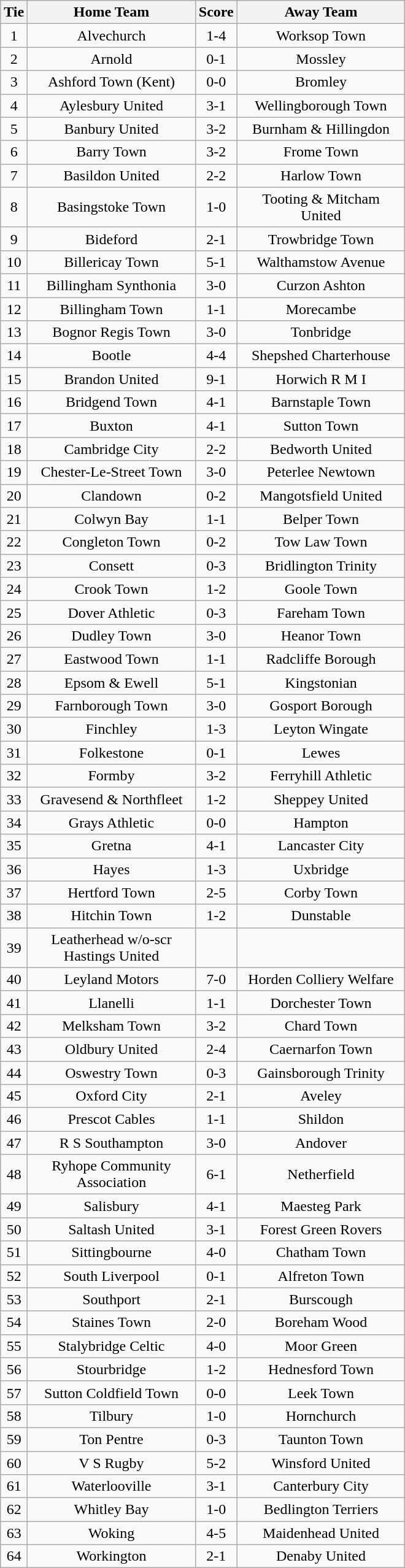<table class="wikitable" style="text-align:center;">
<tr>
<th width=20>Tie</th>
<th width=175>Home Team</th>
<th width=20>Score</th>
<th width=175>Away Team</th>
</tr>
<tr>
<td>1</td>
<td>Alvechurch</td>
<td>1-4</td>
<td>Worksop Town</td>
</tr>
<tr>
<td>2</td>
<td>Arnold</td>
<td>0-1</td>
<td>Mossley</td>
</tr>
<tr>
<td>3</td>
<td>Ashford Town (Kent)</td>
<td>0-0</td>
<td>Bromley</td>
</tr>
<tr>
<td>4</td>
<td>Aylesbury United</td>
<td>3-1</td>
<td>Wellingborough Town</td>
</tr>
<tr>
<td>5</td>
<td>Banbury United</td>
<td>3-2</td>
<td>Burnham & Hillingdon</td>
</tr>
<tr>
<td>6</td>
<td>Barry Town</td>
<td>3-2</td>
<td>Frome Town</td>
</tr>
<tr>
<td>7</td>
<td>Basildon United</td>
<td>2-2</td>
<td>Harlow Town</td>
</tr>
<tr>
<td>8</td>
<td>Basingstoke Town</td>
<td>1-0</td>
<td>Tooting & Mitcham United</td>
</tr>
<tr>
<td>9</td>
<td>Bideford</td>
<td>2-1</td>
<td>Trowbridge Town</td>
</tr>
<tr>
<td>10</td>
<td>Billericay Town</td>
<td>5-1</td>
<td>Walthamstow Avenue</td>
</tr>
<tr>
<td>11</td>
<td>Billingham Synthonia</td>
<td>3-0</td>
<td>Curzon Ashton</td>
</tr>
<tr>
<td>12</td>
<td>Billingham Town</td>
<td>1-1</td>
<td>Morecambe</td>
</tr>
<tr>
<td>13</td>
<td>Bognor Regis Town</td>
<td>3-0</td>
<td>Tonbridge</td>
</tr>
<tr>
<td>14</td>
<td>Bootle</td>
<td>4-4</td>
<td>Shepshed Charterhouse</td>
</tr>
<tr>
<td>15</td>
<td>Brandon United</td>
<td>9-1</td>
<td>Horwich R M I</td>
</tr>
<tr>
<td>16</td>
<td>Bridgend Town</td>
<td>4-1</td>
<td>Barnstaple Town</td>
</tr>
<tr>
<td>17</td>
<td>Buxton</td>
<td>4-1</td>
<td>Sutton Town</td>
</tr>
<tr>
<td>18</td>
<td>Cambridge City</td>
<td>2-2</td>
<td>Bedworth United</td>
</tr>
<tr>
<td>19</td>
<td>Chester-Le-Street Town</td>
<td>3-0</td>
<td>Peterlee Newtown</td>
</tr>
<tr>
<td>20</td>
<td>Clandown</td>
<td>0-2</td>
<td>Mangotsfield United</td>
</tr>
<tr>
<td>21</td>
<td>Colwyn Bay</td>
<td>1-1</td>
<td>Belper Town</td>
</tr>
<tr>
<td>22</td>
<td>Congleton Town</td>
<td>0-2</td>
<td>Tow Law Town</td>
</tr>
<tr>
<td>23</td>
<td>Consett</td>
<td>0-3</td>
<td>Bridlington Trinity</td>
</tr>
<tr>
<td>24</td>
<td>Crook Town</td>
<td>1-2</td>
<td>Goole Town</td>
</tr>
<tr>
<td>25</td>
<td>Dover Athletic</td>
<td>0-3</td>
<td>Fareham Town</td>
</tr>
<tr>
<td>26</td>
<td>Dudley Town</td>
<td>3-0</td>
<td>Heanor Town</td>
</tr>
<tr>
<td>27</td>
<td>Eastwood Town</td>
<td>1-1</td>
<td>Radcliffe Borough</td>
</tr>
<tr>
<td>28</td>
<td>Epsom & Ewell</td>
<td>5-1</td>
<td>Kingstonian</td>
</tr>
<tr>
<td>29</td>
<td>Farnborough Town</td>
<td>3-0</td>
<td>Gosport Borough</td>
</tr>
<tr>
<td>30</td>
<td>Finchley</td>
<td>1-3</td>
<td>Leyton Wingate</td>
</tr>
<tr>
<td>31</td>
<td>Folkestone</td>
<td>0-1</td>
<td>Lewes</td>
</tr>
<tr>
<td>32</td>
<td>Formby</td>
<td>3-2</td>
<td>Ferryhill Athletic</td>
</tr>
<tr>
<td>33</td>
<td>Gravesend & Northfleet</td>
<td>1-2</td>
<td>Sheppey United</td>
</tr>
<tr>
<td>34</td>
<td>Grays Athletic</td>
<td>0-0</td>
<td>Hampton</td>
</tr>
<tr>
<td>35</td>
<td>Gretna</td>
<td>4-1</td>
<td>Lancaster City</td>
</tr>
<tr>
<td>36</td>
<td>Hayes</td>
<td>1-3</td>
<td>Uxbridge</td>
</tr>
<tr>
<td>37</td>
<td>Hertford Town</td>
<td>2-5</td>
<td>Corby Town</td>
</tr>
<tr>
<td>38</td>
<td>Hitchin Town</td>
<td>1-2</td>
<td>Dunstable</td>
</tr>
<tr>
<td>39</td>
<td>Leatherhead w/o-scr Hastings United</td>
<td></td>
<td></td>
</tr>
<tr>
<td>40</td>
<td>Leyland Motors</td>
<td>7-0</td>
<td>Horden Colliery Welfare</td>
</tr>
<tr>
<td>41</td>
<td>Llanelli</td>
<td>1-1</td>
<td>Dorchester Town</td>
</tr>
<tr>
<td>42</td>
<td>Melksham Town</td>
<td>3-2</td>
<td>Chard Town</td>
</tr>
<tr>
<td>43</td>
<td>Oldbury United</td>
<td>2-4</td>
<td>Caernarfon Town</td>
</tr>
<tr>
<td>44</td>
<td>Oswestry Town</td>
<td>0-3</td>
<td>Gainsborough Trinity</td>
</tr>
<tr>
<td>45</td>
<td>Oxford City</td>
<td>2-1</td>
<td>Aveley</td>
</tr>
<tr>
<td>46</td>
<td>Prescot Cables</td>
<td>1-1</td>
<td>Shildon</td>
</tr>
<tr>
<td>47</td>
<td>R S Southampton</td>
<td>3-0</td>
<td>Andover</td>
</tr>
<tr>
<td>48</td>
<td>Ryhope Community Association</td>
<td>6-1</td>
<td>Netherfield</td>
</tr>
<tr>
<td>49</td>
<td>Salisbury</td>
<td>4-1</td>
<td>Maesteg Park</td>
</tr>
<tr>
<td>50</td>
<td>Saltash United</td>
<td>3-1</td>
<td>Forest Green Rovers</td>
</tr>
<tr>
<td>51</td>
<td>Sittingbourne</td>
<td>4-0</td>
<td>Chatham Town</td>
</tr>
<tr>
<td>52</td>
<td>South Liverpool</td>
<td>0-1</td>
<td>Alfreton Town</td>
</tr>
<tr>
<td>53</td>
<td>Southport</td>
<td>2-1</td>
<td>Burscough</td>
</tr>
<tr>
<td>54</td>
<td>Staines Town</td>
<td>2-0</td>
<td>Boreham Wood</td>
</tr>
<tr>
<td>55</td>
<td>Stalybridge Celtic</td>
<td>4-0</td>
<td>Moor Green</td>
</tr>
<tr>
<td>56</td>
<td>Stourbridge</td>
<td>1-2</td>
<td>Hednesford Town</td>
</tr>
<tr>
<td>57</td>
<td>Sutton Coldfield Town</td>
<td>0-0</td>
<td>Leek Town</td>
</tr>
<tr>
<td>58</td>
<td>Tilbury</td>
<td>1-0</td>
<td>Hornchurch</td>
</tr>
<tr>
<td>59</td>
<td>Ton Pentre</td>
<td>0-3</td>
<td>Taunton Town</td>
</tr>
<tr>
<td>60</td>
<td>V S Rugby</td>
<td>5-2</td>
<td>Winsford United</td>
</tr>
<tr>
<td>61</td>
<td>Waterlooville</td>
<td>3-1</td>
<td>Canterbury City</td>
</tr>
<tr>
<td>62</td>
<td>Whitley Bay</td>
<td>1-0</td>
<td>Bedlington Terriers</td>
</tr>
<tr>
<td>63</td>
<td>Woking</td>
<td>4-5</td>
<td>Maidenhead United</td>
</tr>
<tr>
<td>64</td>
<td>Workington</td>
<td>2-1</td>
<td>Denaby United</td>
</tr>
</table>
